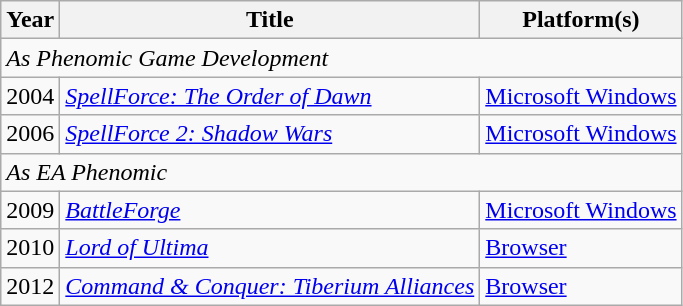<table class="wikitable sortable">
<tr>
<th>Year</th>
<th>Title</th>
<th>Platform(s)</th>
</tr>
<tr>
<td colspan="3"><em>As Phenomic Game Development</em></td>
</tr>
<tr>
<td>2004</td>
<td><em><a href='#'>SpellForce: The Order of Dawn</a></em></td>
<td><a href='#'>Microsoft Windows</a></td>
</tr>
<tr>
<td>2006</td>
<td><em><a href='#'>SpellForce 2: Shadow Wars</a></em></td>
<td><a href='#'>Microsoft Windows</a></td>
</tr>
<tr>
<td colspan="3"><em>As EA Phenomic</em></td>
</tr>
<tr>
<td>2009</td>
<td><em><a href='#'>BattleForge</a></em></td>
<td><a href='#'>Microsoft Windows</a></td>
</tr>
<tr>
<td>2010</td>
<td><em><a href='#'>Lord of Ultima</a></em></td>
<td><a href='#'>Browser</a></td>
</tr>
<tr>
<td>2012</td>
<td><em><a href='#'>Command & Conquer: Tiberium Alliances</a></em></td>
<td><a href='#'>Browser</a></td>
</tr>
</table>
